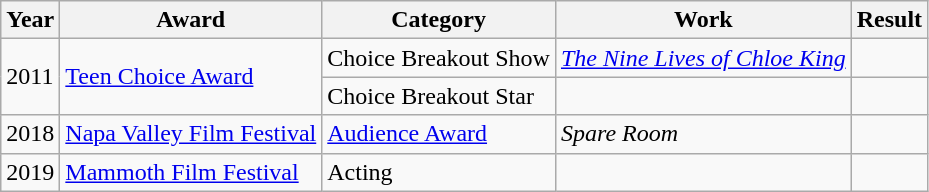<table class="wikitable">
<tr>
<th>Year</th>
<th>Award</th>
<th>Category</th>
<th>Work</th>
<th>Result</th>
</tr>
<tr>
<td rowspan="2">2011</td>
<td rowspan="2"><a href='#'>Teen Choice Award</a></td>
<td>Choice Breakout Show</td>
<td><em><a href='#'>The Nine Lives of Chloe King</a></em></td>
<td></td>
</tr>
<tr>
<td>Choice Breakout Star</td>
<td></td>
<td></td>
</tr>
<tr>
<td>2018</td>
<td><a href='#'>Napa Valley Film Festival</a></td>
<td><a href='#'>Audience Award</a></td>
<td><em>Spare Room</em></td>
<td></td>
</tr>
<tr>
<td>2019</td>
<td><a href='#'>Mammoth Film Festival</a></td>
<td>Acting</td>
<td></td>
<td></td>
</tr>
</table>
